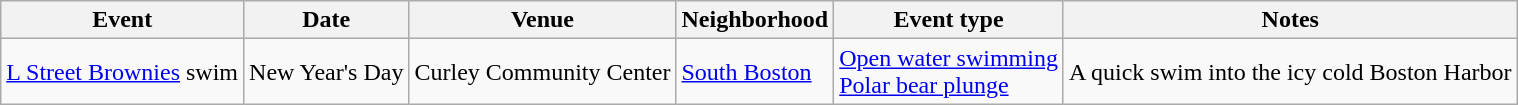<table class="wikitable sortable">
<tr>
<th>Event</th>
<th>Date</th>
<th>Venue</th>
<th>Neighborhood</th>
<th>Event type</th>
<th>Notes</th>
</tr>
<tr>
<td><a href='#'>L Street Brownies</a> swim</td>
<td>New Year's Day</td>
<td>Curley Community Center</td>
<td><a href='#'>South Boston</a></td>
<td><a href='#'>Open water swimming</a><br><a href='#'>Polar bear plunge</a></td>
<td>A quick swim into the icy cold Boston Harbor</td>
</tr>
</table>
